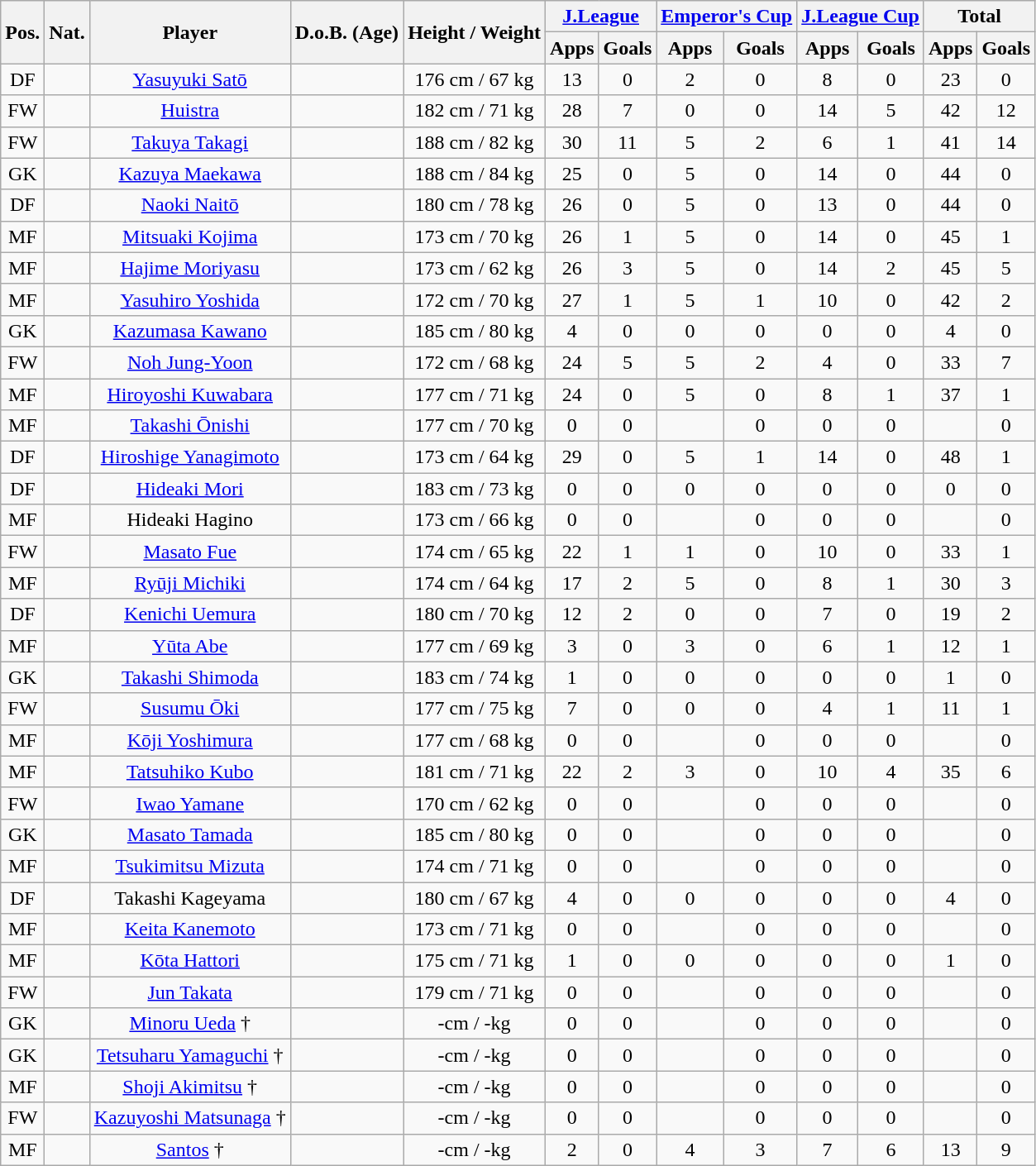<table class="wikitable" style="text-align:center;">
<tr>
<th rowspan="2">Pos.</th>
<th rowspan="2">Nat.</th>
<th rowspan="2">Player</th>
<th rowspan="2">D.o.B. (Age)</th>
<th rowspan="2">Height / Weight</th>
<th colspan="2"><a href='#'>J.League</a></th>
<th colspan="2"><a href='#'>Emperor's Cup</a></th>
<th colspan="2"><a href='#'>J.League Cup</a></th>
<th colspan="2">Total</th>
</tr>
<tr>
<th>Apps</th>
<th>Goals</th>
<th>Apps</th>
<th>Goals</th>
<th>Apps</th>
<th>Goals</th>
<th>Apps</th>
<th>Goals</th>
</tr>
<tr>
<td>DF</td>
<td></td>
<td><a href='#'>Yasuyuki Satō</a></td>
<td></td>
<td>176 cm / 67 kg</td>
<td>13</td>
<td>0</td>
<td>2</td>
<td>0</td>
<td>8</td>
<td>0</td>
<td>23</td>
<td>0</td>
</tr>
<tr>
<td>FW</td>
<td></td>
<td><a href='#'>Huistra</a></td>
<td></td>
<td>182 cm / 71 kg</td>
<td>28</td>
<td>7</td>
<td>0</td>
<td>0</td>
<td>14</td>
<td>5</td>
<td>42</td>
<td>12</td>
</tr>
<tr>
<td>FW</td>
<td></td>
<td><a href='#'>Takuya Takagi</a></td>
<td></td>
<td>188 cm / 82 kg</td>
<td>30</td>
<td>11</td>
<td>5</td>
<td>2</td>
<td>6</td>
<td>1</td>
<td>41</td>
<td>14</td>
</tr>
<tr>
<td>GK</td>
<td></td>
<td><a href='#'>Kazuya Maekawa</a></td>
<td></td>
<td>188 cm / 84 kg</td>
<td>25</td>
<td>0</td>
<td>5</td>
<td>0</td>
<td>14</td>
<td>0</td>
<td>44</td>
<td>0</td>
</tr>
<tr>
<td>DF</td>
<td></td>
<td><a href='#'>Naoki Naitō</a></td>
<td></td>
<td>180 cm / 78 kg</td>
<td>26</td>
<td>0</td>
<td>5</td>
<td>0</td>
<td>13</td>
<td>0</td>
<td>44</td>
<td>0</td>
</tr>
<tr>
<td>MF</td>
<td></td>
<td><a href='#'>Mitsuaki Kojima</a></td>
<td></td>
<td>173 cm / 70 kg</td>
<td>26</td>
<td>1</td>
<td>5</td>
<td>0</td>
<td>14</td>
<td>0</td>
<td>45</td>
<td>1</td>
</tr>
<tr>
<td>MF</td>
<td></td>
<td><a href='#'>Hajime Moriyasu</a></td>
<td></td>
<td>173 cm / 62 kg</td>
<td>26</td>
<td>3</td>
<td>5</td>
<td>0</td>
<td>14</td>
<td>2</td>
<td>45</td>
<td>5</td>
</tr>
<tr>
<td>MF</td>
<td></td>
<td><a href='#'>Yasuhiro Yoshida</a></td>
<td></td>
<td>172 cm / 70 kg</td>
<td>27</td>
<td>1</td>
<td>5</td>
<td>1</td>
<td>10</td>
<td>0</td>
<td>42</td>
<td>2</td>
</tr>
<tr>
<td>GK</td>
<td></td>
<td><a href='#'>Kazumasa Kawano</a></td>
<td></td>
<td>185 cm / 80 kg</td>
<td>4</td>
<td>0</td>
<td>0</td>
<td>0</td>
<td>0</td>
<td>0</td>
<td>4</td>
<td>0</td>
</tr>
<tr>
<td>FW</td>
<td></td>
<td><a href='#'>Noh Jung-Yoon</a></td>
<td></td>
<td>172 cm / 68 kg</td>
<td>24</td>
<td>5</td>
<td>5</td>
<td>2</td>
<td>4</td>
<td>0</td>
<td>33</td>
<td>7</td>
</tr>
<tr>
<td>MF</td>
<td></td>
<td><a href='#'>Hiroyoshi Kuwabara</a></td>
<td></td>
<td>177 cm / 71 kg</td>
<td>24</td>
<td>0</td>
<td>5</td>
<td>0</td>
<td>8</td>
<td>1</td>
<td>37</td>
<td>1</td>
</tr>
<tr>
<td>MF</td>
<td></td>
<td><a href='#'>Takashi Ōnishi</a></td>
<td></td>
<td>177 cm / 70 kg</td>
<td>0</td>
<td>0</td>
<td></td>
<td>0</td>
<td>0</td>
<td>0</td>
<td></td>
<td>0</td>
</tr>
<tr>
<td>DF</td>
<td></td>
<td><a href='#'>Hiroshige Yanagimoto</a></td>
<td></td>
<td>173 cm / 64 kg</td>
<td>29</td>
<td>0</td>
<td>5</td>
<td>1</td>
<td>14</td>
<td>0</td>
<td>48</td>
<td>1</td>
</tr>
<tr>
<td>DF</td>
<td></td>
<td><a href='#'>Hideaki Mori</a></td>
<td></td>
<td>183 cm / 73 kg</td>
<td>0</td>
<td>0</td>
<td>0</td>
<td>0</td>
<td>0</td>
<td>0</td>
<td>0</td>
<td>0</td>
</tr>
<tr>
<td>MF</td>
<td></td>
<td>Hideaki Hagino</td>
<td></td>
<td>173 cm / 66 kg</td>
<td>0</td>
<td>0</td>
<td></td>
<td>0</td>
<td>0</td>
<td>0</td>
<td></td>
<td>0</td>
</tr>
<tr>
<td>FW</td>
<td></td>
<td><a href='#'>Masato Fue</a></td>
<td></td>
<td>174 cm / 65 kg</td>
<td>22</td>
<td>1</td>
<td>1</td>
<td>0</td>
<td>10</td>
<td>0</td>
<td>33</td>
<td>1</td>
</tr>
<tr>
<td>MF</td>
<td></td>
<td><a href='#'>Ryūji Michiki</a></td>
<td></td>
<td>174 cm / 64 kg</td>
<td>17</td>
<td>2</td>
<td>5</td>
<td>0</td>
<td>8</td>
<td>1</td>
<td>30</td>
<td>3</td>
</tr>
<tr>
<td>DF</td>
<td></td>
<td><a href='#'>Kenichi Uemura</a></td>
<td></td>
<td>180 cm / 70 kg</td>
<td>12</td>
<td>2</td>
<td>0</td>
<td>0</td>
<td>7</td>
<td>0</td>
<td>19</td>
<td>2</td>
</tr>
<tr>
<td>MF</td>
<td></td>
<td><a href='#'>Yūta Abe</a></td>
<td></td>
<td>177 cm / 69 kg</td>
<td>3</td>
<td>0</td>
<td>3</td>
<td>0</td>
<td>6</td>
<td>1</td>
<td>12</td>
<td>1</td>
</tr>
<tr>
<td>GK</td>
<td></td>
<td><a href='#'>Takashi Shimoda</a></td>
<td></td>
<td>183 cm / 74 kg</td>
<td>1</td>
<td>0</td>
<td>0</td>
<td>0</td>
<td>0</td>
<td>0</td>
<td>1</td>
<td>0</td>
</tr>
<tr>
<td>FW</td>
<td></td>
<td><a href='#'>Susumu Ōki</a></td>
<td></td>
<td>177 cm / 75 kg</td>
<td>7</td>
<td>0</td>
<td>0</td>
<td>0</td>
<td>4</td>
<td>1</td>
<td>11</td>
<td>1</td>
</tr>
<tr>
<td>MF</td>
<td></td>
<td><a href='#'>Kōji Yoshimura</a></td>
<td></td>
<td>177 cm / 68 kg</td>
<td>0</td>
<td>0</td>
<td></td>
<td>0</td>
<td>0</td>
<td>0</td>
<td></td>
<td>0</td>
</tr>
<tr>
<td>MF</td>
<td></td>
<td><a href='#'>Tatsuhiko Kubo</a></td>
<td></td>
<td>181 cm / 71 kg</td>
<td>22</td>
<td>2</td>
<td>3</td>
<td>0</td>
<td>10</td>
<td>4</td>
<td>35</td>
<td>6</td>
</tr>
<tr>
<td>FW</td>
<td></td>
<td><a href='#'>Iwao Yamane</a></td>
<td></td>
<td>170 cm / 62 kg</td>
<td>0</td>
<td>0</td>
<td></td>
<td>0</td>
<td>0</td>
<td>0</td>
<td></td>
<td>0</td>
</tr>
<tr>
<td>GK</td>
<td></td>
<td><a href='#'>Masato Tamada</a></td>
<td></td>
<td>185 cm / 80 kg</td>
<td>0</td>
<td>0</td>
<td></td>
<td>0</td>
<td>0</td>
<td>0</td>
<td></td>
<td>0</td>
</tr>
<tr>
<td>MF</td>
<td></td>
<td><a href='#'>Tsukimitsu Mizuta</a></td>
<td></td>
<td>174 cm / 71 kg</td>
<td>0</td>
<td>0</td>
<td></td>
<td>0</td>
<td>0</td>
<td>0</td>
<td></td>
<td>0</td>
</tr>
<tr>
<td>DF</td>
<td></td>
<td>Takashi Kageyama</td>
<td></td>
<td>180 cm / 67 kg</td>
<td>4</td>
<td>0</td>
<td>0</td>
<td>0</td>
<td>0</td>
<td>0</td>
<td>4</td>
<td>0</td>
</tr>
<tr>
<td>MF</td>
<td></td>
<td><a href='#'>Keita Kanemoto</a></td>
<td></td>
<td>173 cm / 71 kg</td>
<td>0</td>
<td>0</td>
<td></td>
<td>0</td>
<td>0</td>
<td>0</td>
<td></td>
<td>0</td>
</tr>
<tr>
<td>MF</td>
<td></td>
<td><a href='#'>Kōta Hattori</a></td>
<td></td>
<td>175 cm / 71 kg</td>
<td>1</td>
<td>0</td>
<td>0</td>
<td>0</td>
<td>0</td>
<td>0</td>
<td>1</td>
<td>0</td>
</tr>
<tr>
<td>FW</td>
<td></td>
<td><a href='#'>Jun Takata</a></td>
<td></td>
<td>179 cm / 71 kg</td>
<td>0</td>
<td>0</td>
<td></td>
<td>0</td>
<td>0</td>
<td>0</td>
<td></td>
<td>0</td>
</tr>
<tr>
<td>GK</td>
<td></td>
<td><a href='#'>Minoru Ueda</a> †</td>
<td></td>
<td>-cm / -kg</td>
<td>0</td>
<td>0</td>
<td></td>
<td>0</td>
<td>0</td>
<td>0</td>
<td></td>
<td>0</td>
</tr>
<tr>
<td>GK</td>
<td></td>
<td><a href='#'>Tetsuharu Yamaguchi</a> †</td>
<td></td>
<td>-cm / -kg</td>
<td>0</td>
<td>0</td>
<td></td>
<td>0</td>
<td>0</td>
<td>0</td>
<td></td>
<td>0</td>
</tr>
<tr>
<td>MF</td>
<td></td>
<td><a href='#'>Shoji Akimitsu</a> †</td>
<td></td>
<td>-cm / -kg</td>
<td>0</td>
<td>0</td>
<td></td>
<td>0</td>
<td>0</td>
<td>0</td>
<td></td>
<td>0</td>
</tr>
<tr>
<td>FW</td>
<td></td>
<td><a href='#'>Kazuyoshi Matsunaga</a> †</td>
<td></td>
<td>-cm / -kg</td>
<td>0</td>
<td>0</td>
<td></td>
<td>0</td>
<td>0</td>
<td>0</td>
<td></td>
<td>0</td>
</tr>
<tr>
<td>MF</td>
<td></td>
<td><a href='#'>Santos</a> †</td>
<td></td>
<td>-cm / -kg</td>
<td>2</td>
<td>0</td>
<td>4</td>
<td>3</td>
<td>7</td>
<td>6</td>
<td>13</td>
<td>9</td>
</tr>
</table>
